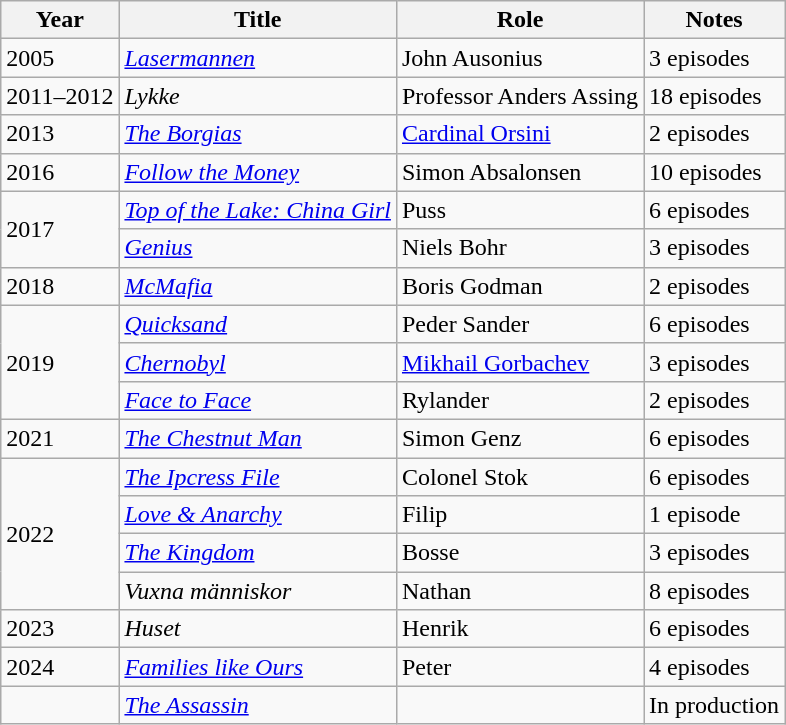<table class="wikitable sortable">
<tr>
<th>Year</th>
<th>Title</th>
<th>Role</th>
<th class="unsortable">Notes</th>
</tr>
<tr>
<td>2005</td>
<td><em><a href='#'>Lasermannen</a></em></td>
<td>John Ausonius</td>
<td>3 episodes</td>
</tr>
<tr>
<td>2011–2012</td>
<td><em>Lykke</em></td>
<td>Professor Anders Assing</td>
<td>18 episodes</td>
</tr>
<tr>
<td>2013</td>
<td><em><a href='#'>The Borgias</a></em></td>
<td><a href='#'>Cardinal Orsini</a></td>
<td>2 episodes</td>
</tr>
<tr>
<td>2016</td>
<td><em><a href='#'>Follow the Money</a></em></td>
<td>Simon Absalonsen</td>
<td>10 episodes</td>
</tr>
<tr>
<td rowspan="2">2017</td>
<td><em><a href='#'>Top of the Lake: China Girl</a></em></td>
<td>Puss</td>
<td>6 episodes</td>
</tr>
<tr>
<td><em><a href='#'>Genius</a></em></td>
<td>Niels Bohr</td>
<td>3 episodes</td>
</tr>
<tr>
<td>2018</td>
<td><em><a href='#'>McMafia</a></em></td>
<td>Boris Godman</td>
<td>2 episodes</td>
</tr>
<tr>
<td rowspan="3">2019</td>
<td><em><a href='#'>Quicksand</a></em></td>
<td>Peder Sander</td>
<td>6 episodes</td>
</tr>
<tr>
<td><em><a href='#'>Chernobyl</a></em></td>
<td><a href='#'>Mikhail Gorbachev</a></td>
<td>3 episodes</td>
</tr>
<tr>
<td><em><a href='#'>Face to Face</a></em></td>
<td>Rylander</td>
<td>2 episodes</td>
</tr>
<tr>
<td>2021</td>
<td><em><a href='#'>The Chestnut Man</a></em></td>
<td>Simon Genz</td>
<td>6 episodes</td>
</tr>
<tr>
<td rowspan="4">2022</td>
<td><em><a href='#'>The Ipcress File</a></em></td>
<td>Colonel Stok</td>
<td>6 episodes</td>
</tr>
<tr>
<td><em><a href='#'>Love & Anarchy</a></em></td>
<td>Filip</td>
<td>1 episode</td>
</tr>
<tr>
<td><em><a href='#'>The Kingdom</a></em></td>
<td>Bosse</td>
<td>3 episodes</td>
</tr>
<tr>
<td><em>Vuxna människor</em></td>
<td>Nathan</td>
<td>8 episodes</td>
</tr>
<tr>
<td>2023</td>
<td><em>Huset</em></td>
<td>Henrik</td>
<td>6 episodes</td>
</tr>
<tr>
<td>2024</td>
<td><em><a href='#'>Families like Ours</a></em></td>
<td>Peter</td>
<td>4 episodes</td>
</tr>
<tr>
<td></td>
<td><em><a href='#'>The Assassin</a></em></td>
<td></td>
<td>In production</td>
</tr>
</table>
